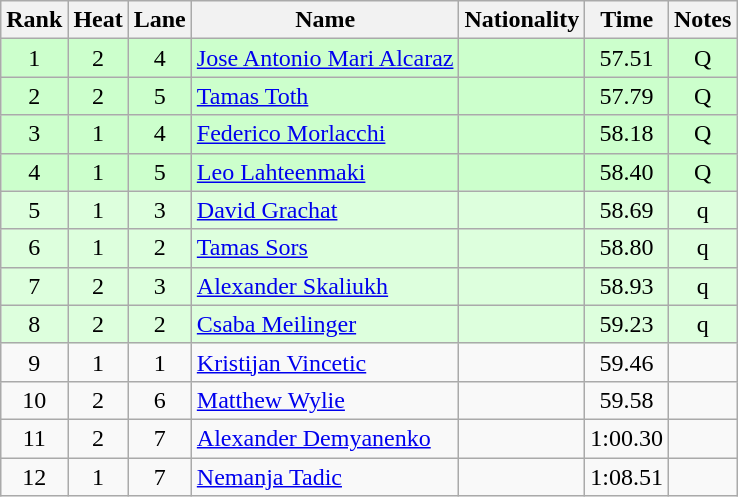<table class="wikitable sortable" style="text-align:center">
<tr>
<th>Rank</th>
<th>Heat</th>
<th>Lane</th>
<th>Name</th>
<th>Nationality</th>
<th>Time</th>
<th>Notes</th>
</tr>
<tr bgcolor=ccffcc>
<td>1</td>
<td>2</td>
<td>4</td>
<td align=left><a href='#'>Jose Antonio Mari Alcaraz</a></td>
<td align=left></td>
<td>57.51</td>
<td>Q</td>
</tr>
<tr bgcolor=ccffcc>
<td>2</td>
<td>2</td>
<td>5</td>
<td align=left><a href='#'>Tamas Toth</a></td>
<td align=left></td>
<td>57.79</td>
<td>Q</td>
</tr>
<tr bgcolor=ccffcc>
<td>3</td>
<td>1</td>
<td>4</td>
<td align=left><a href='#'>Federico Morlacchi</a></td>
<td align=left></td>
<td>58.18</td>
<td>Q</td>
</tr>
<tr bgcolor=ccffcc>
<td>4</td>
<td>1</td>
<td>5</td>
<td align=left><a href='#'>Leo Lahteenmaki</a></td>
<td align=left></td>
<td>58.40</td>
<td>Q</td>
</tr>
<tr bgcolor=ddffdd>
<td>5</td>
<td>1</td>
<td>3</td>
<td align=left><a href='#'>David Grachat</a></td>
<td align=left></td>
<td>58.69</td>
<td>q</td>
</tr>
<tr bgcolor=ddffdd>
<td>6</td>
<td>1</td>
<td>2</td>
<td align=left><a href='#'>Tamas Sors</a></td>
<td align=left></td>
<td>58.80</td>
<td>q</td>
</tr>
<tr bgcolor=ddffdd>
<td>7</td>
<td>2</td>
<td>3</td>
<td align=left><a href='#'>Alexander Skaliukh</a></td>
<td align=left></td>
<td>58.93</td>
<td>q</td>
</tr>
<tr bgcolor=ddffdd>
<td>8</td>
<td>2</td>
<td>2</td>
<td align=left><a href='#'>Csaba Meilinger</a></td>
<td align=left></td>
<td>59.23</td>
<td>q</td>
</tr>
<tr>
<td>9</td>
<td>1</td>
<td>1</td>
<td align=left><a href='#'>Kristijan Vincetic</a></td>
<td align=left></td>
<td>59.46</td>
<td></td>
</tr>
<tr>
<td>10</td>
<td>2</td>
<td>6</td>
<td align=left><a href='#'>Matthew Wylie</a></td>
<td align=left></td>
<td>59.58</td>
<td></td>
</tr>
<tr>
<td>11</td>
<td>2</td>
<td>7</td>
<td align=left><a href='#'>Alexander Demyanenko</a></td>
<td align=left></td>
<td>1:00.30</td>
<td></td>
</tr>
<tr>
<td>12</td>
<td>1</td>
<td>7</td>
<td align=left><a href='#'>Nemanja Tadic</a></td>
<td align=left></td>
<td>1:08.51</td>
<td></td>
</tr>
</table>
